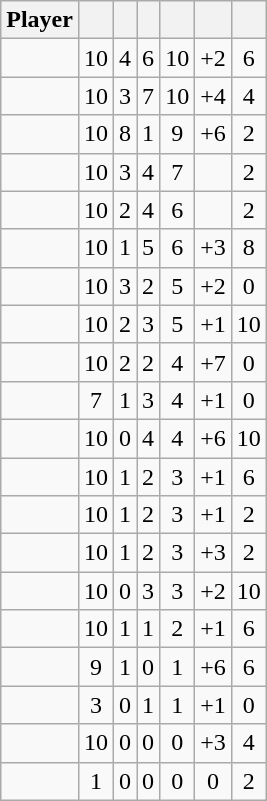<table class="wikitable sortable" style="text-align:center;">
<tr>
<th>Player</th>
<th></th>
<th></th>
<th></th>
<th></th>
<th data-sort-type="number"></th>
<th></th>
</tr>
<tr>
<td></td>
<td>10</td>
<td>4</td>
<td>6</td>
<td>10</td>
<td>+2</td>
<td>6</td>
</tr>
<tr>
<td></td>
<td>10</td>
<td>3</td>
<td>7</td>
<td>10</td>
<td>+4</td>
<td>4</td>
</tr>
<tr>
<td></td>
<td>10</td>
<td>8</td>
<td>1</td>
<td>9</td>
<td>+6</td>
<td>2</td>
</tr>
<tr>
<td></td>
<td>10</td>
<td>3</td>
<td>4</td>
<td>7</td>
<td></td>
<td>2</td>
</tr>
<tr>
<td></td>
<td>10</td>
<td>2</td>
<td>4</td>
<td>6</td>
<td></td>
<td>2</td>
</tr>
<tr>
<td></td>
<td>10</td>
<td>1</td>
<td>5</td>
<td>6</td>
<td>+3</td>
<td>8</td>
</tr>
<tr>
<td></td>
<td>10</td>
<td>3</td>
<td>2</td>
<td>5</td>
<td>+2</td>
<td>0</td>
</tr>
<tr>
<td></td>
<td>10</td>
<td>2</td>
<td>3</td>
<td>5</td>
<td>+1</td>
<td>10</td>
</tr>
<tr>
<td></td>
<td>10</td>
<td>2</td>
<td>2</td>
<td>4</td>
<td>+7</td>
<td>0</td>
</tr>
<tr>
<td></td>
<td>7</td>
<td>1</td>
<td>3</td>
<td>4</td>
<td>+1</td>
<td>0</td>
</tr>
<tr>
<td></td>
<td>10</td>
<td>0</td>
<td>4</td>
<td>4</td>
<td>+6</td>
<td>10</td>
</tr>
<tr>
<td></td>
<td>10</td>
<td>1</td>
<td>2</td>
<td>3</td>
<td>+1</td>
<td>6</td>
</tr>
<tr>
<td></td>
<td>10</td>
<td>1</td>
<td>2</td>
<td>3</td>
<td>+1</td>
<td>2</td>
</tr>
<tr>
<td></td>
<td>10</td>
<td>1</td>
<td>2</td>
<td>3</td>
<td>+3</td>
<td>2</td>
</tr>
<tr>
<td></td>
<td>10</td>
<td>0</td>
<td>3</td>
<td>3</td>
<td>+2</td>
<td>10</td>
</tr>
<tr>
<td></td>
<td>10</td>
<td>1</td>
<td>1</td>
<td>2</td>
<td>+1</td>
<td>6</td>
</tr>
<tr>
<td></td>
<td>9</td>
<td>1</td>
<td>0</td>
<td>1</td>
<td>+6</td>
<td>6</td>
</tr>
<tr>
<td></td>
<td>3</td>
<td>0</td>
<td>1</td>
<td>1</td>
<td>+1</td>
<td>0</td>
</tr>
<tr>
<td></td>
<td>10</td>
<td>0</td>
<td>0</td>
<td>0</td>
<td>+3</td>
<td>4</td>
</tr>
<tr>
<td></td>
<td>1</td>
<td>0</td>
<td>0</td>
<td>0</td>
<td>0</td>
<td>2</td>
</tr>
</table>
